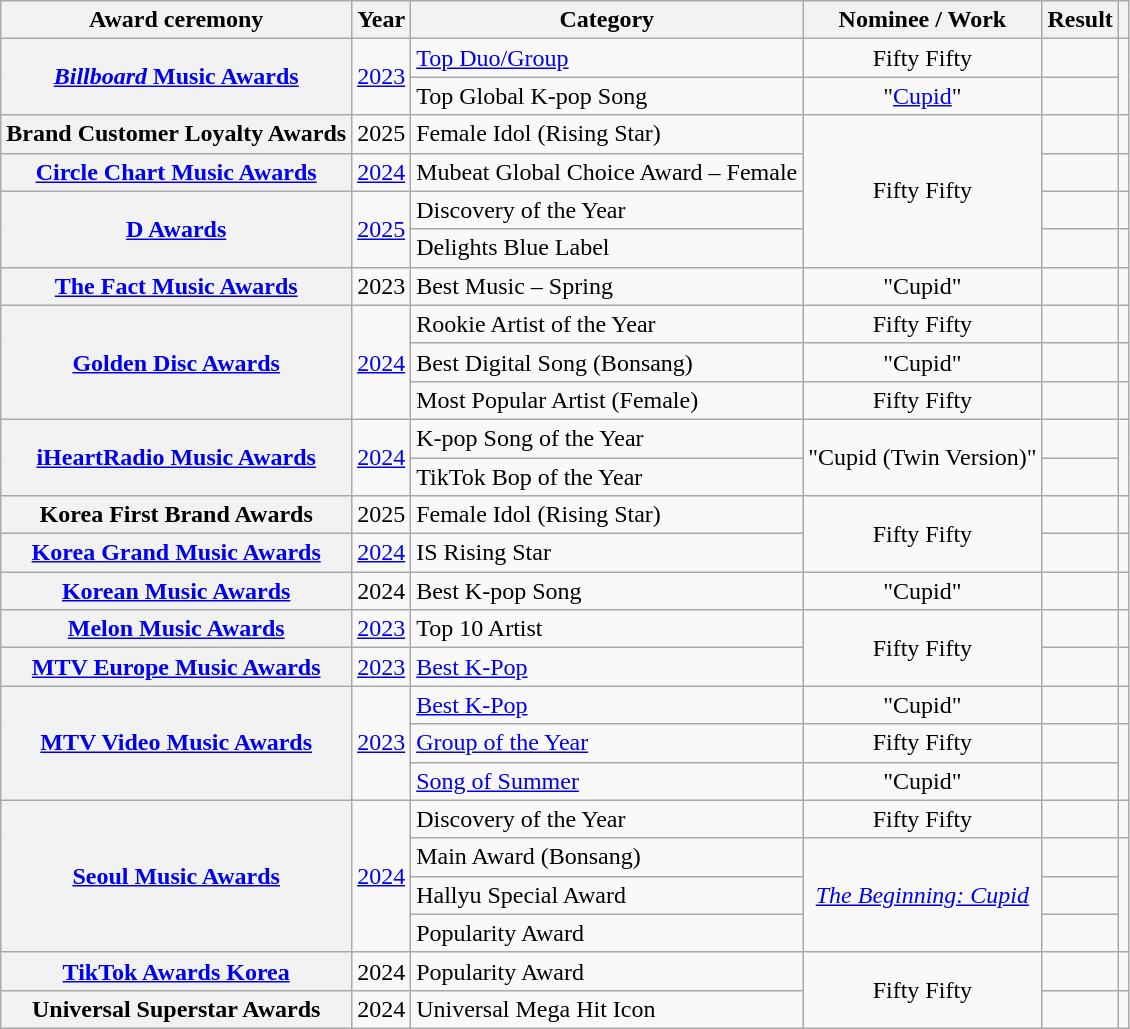<table class="wikitable plainrowheaders sortable" style="text-align:center">
<tr>
<th scope="col">Award ceremony</th>
<th scope="col">Year</th>
<th scope="col">Category</th>
<th scope="col">Nominee / Work</th>
<th scope="col">Result</th>
<th scope="col" class="unsortable"></th>
</tr>
<tr>
<th scope="row" rowspan="2"><a href='#'><em>Billboard</em> Music Awards</a></th>
<td rowspan="2"><a href='#'>2023</a></td>
<td style="text-align:left"><a href='#'>Top Duo/Group</a></td>
<td>Fifty Fifty</td>
<td></td>
<td rowspan="2"></td>
</tr>
<tr>
<td style="text-align:left">Top Global K-pop Song</td>
<td>"<a href='#'>Cupid</a>"</td>
<td></td>
</tr>
<tr>
<th scope="row">Brand Customer Loyalty Awards</th>
<td>2025</td>
<td style="text-align:left">Female Idol (Rising Star)</td>
<td rowspan="4">Fifty Fifty</td>
<td></td>
<td></td>
</tr>
<tr>
<th scope="row"><a href='#'>Circle Chart Music Awards</a></th>
<td><a href='#'>2024</a></td>
<td style="text-align:left">Mubeat Global Choice Award – Female</td>
<td></td>
<td></td>
</tr>
<tr>
<th scope="row" rowspan="2"><a href='#'>D Awards</a></th>
<td rowspan="2"><a href='#'>2025</a></td>
<td style="text-align:left">Discovery of the Year</td>
<td></td>
<td></td>
</tr>
<tr>
<td style="text-align:left">Delights Blue Label</td>
<td></td>
<td></td>
</tr>
<tr>
<th scope="row"><a href='#'>The Fact Music Awards</a></th>
<td>2023</td>
<td style="text-align:left">Best Music – Spring</td>
<td>"Cupid"</td>
<td></td>
<td></td>
</tr>
<tr>
<th scope="row" rowspan="3"><a href='#'>Golden Disc Awards</a></th>
<td rowspan="3"><a href='#'>2024</a></td>
<td style="text-align:left">Rookie Artist of the Year</td>
<td>Fifty Fifty</td>
<td></td>
<td></td>
</tr>
<tr>
<td style="text-align:left">Best Digital Song (Bonsang)</td>
<td>"Cupid"</td>
<td></td>
<td></td>
</tr>
<tr>
<td style="text-align:left">Most Popular Artist (Female)</td>
<td>Fifty Fifty</td>
<td></td>
<td></td>
</tr>
<tr>
<th scope="row" rowspan="2"><a href='#'>iHeartRadio Music Awards</a></th>
<td rowspan="2"><a href='#'>2024</a></td>
<td style="text-align:left">K-pop Song of the Year</td>
<td rowspan="2">"Cupid (Twin Version)"</td>
<td></td>
<td rowspan="2"></td>
</tr>
<tr>
<td style="text-align:left">TikTok Bop of the Year</td>
<td></td>
</tr>
<tr>
<th scope="row">Korea First Brand Awards</th>
<td>2025</td>
<td style="text-align:left">Female Idol (Rising Star)</td>
<td rowspan="2">Fifty Fifty</td>
<td></td>
<td></td>
</tr>
<tr>
<th scope="row"><a href='#'>Korea Grand Music Awards</a></th>
<td><a href='#'>2024</a></td>
<td style="text-align:left">IS Rising Star</td>
<td></td>
<td></td>
</tr>
<tr>
<th scope="row"><a href='#'>Korean Music Awards</a></th>
<td>2024</td>
<td style="text-align:left">Best K-pop Song</td>
<td>"Cupid"</td>
<td></td>
<td></td>
</tr>
<tr>
<th scope="row"><a href='#'>Melon Music Awards</a></th>
<td><a href='#'>2023</a></td>
<td style="text-align:left">Top 10 Artist</td>
<td rowspan="2">Fifty Fifty</td>
<td></td>
<td></td>
</tr>
<tr>
<th scope="row"><a href='#'>MTV Europe Music Awards</a></th>
<td><a href='#'>2023</a></td>
<td style="text-align:left"><a href='#'>Best K-Pop</a></td>
<td></td>
<td></td>
</tr>
<tr>
<th scope="row" rowspan="3"><a href='#'>MTV Video Music Awards</a></th>
<td rowspan="3"><a href='#'>2023</a></td>
<td style="text-align:left"><a href='#'>Best K-Pop</a></td>
<td>"Cupid"</td>
<td></td>
<td></td>
</tr>
<tr>
<td style="text-align:left"><a href='#'>Group of the Year</a></td>
<td>Fifty Fifty</td>
<td></td>
<td rowspan="2"></td>
</tr>
<tr>
<td style="text-align:left"><a href='#'>Song of Summer</a></td>
<td>"Cupid"</td>
<td></td>
</tr>
<tr>
<th scope="row" rowspan="4"><a href='#'>Seoul Music Awards</a></th>
<td rowspan="4"><a href='#'>2024</a></td>
<td style="text-align:left">Discovery of the Year</td>
<td>Fifty Fifty</td>
<td></td>
<td></td>
</tr>
<tr>
<td style="text-align:left">Main Award (Bonsang)</td>
<td rowspan="3"><em><a href='#'>The Beginning: Cupid</a></em></td>
<td></td>
<td rowspan="3"></td>
</tr>
<tr>
<td style="text-align:left">Hallyu Special Award</td>
<td></td>
</tr>
<tr>
<td style="text-align:left">Popularity Award</td>
<td></td>
</tr>
<tr>
<th scope="row"><a href='#'>TikTok Awards Korea</a></th>
<td>2024</td>
<td style="text-align:left">Popularity Award</td>
<td rowspan="2">Fifty Fifty</td>
<td></td>
<td></td>
</tr>
<tr>
<th scope="row">Universal Superstar Awards</th>
<td>2024</td>
<td style="text-align:left">Universal Mega Hit Icon</td>
<td></td>
<td></td>
</tr>
</table>
